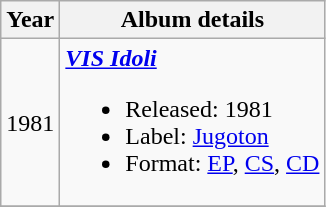<table class ="wikitable">
<tr>
<th>Year</th>
<th>Album details</th>
</tr>
<tr>
<td align="center" rowspan="1">1981</td>
<td><strong><em><a href='#'>VIS Idoli</a></em></strong><br><ul><li>Released: 1981</li><li>Label: <a href='#'>Jugoton</a></li><li>Format: <a href='#'>EP</a>, <a href='#'>CS</a>, <a href='#'>CD</a></li></ul></td>
</tr>
<tr>
</tr>
</table>
